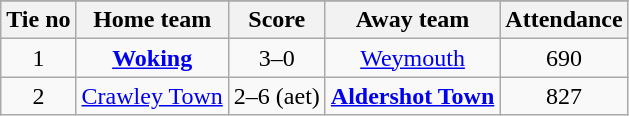<table border=0 cellpadding=0 cellspacing=0>
<tr>
<td valign="top"><br><table class="wikitable" style="text-align: center">
<tr>
</tr>
<tr>
<th>Tie no</th>
<th>Home team</th>
<th>Score</th>
<th>Away team</th>
<th>Attendance</th>
</tr>
<tr>
<td>1</td>
<td><strong><a href='#'>Woking</a></strong></td>
<td>3–0</td>
<td><a href='#'>Weymouth</a></td>
<td>690</td>
</tr>
<tr>
<td>2</td>
<td><a href='#'>Crawley Town</a></td>
<td>2–6 (aet)</td>
<td><strong><a href='#'>Aldershot Town</a></strong></td>
<td>827</td>
</tr>
</table>
</td>
</tr>
</table>
